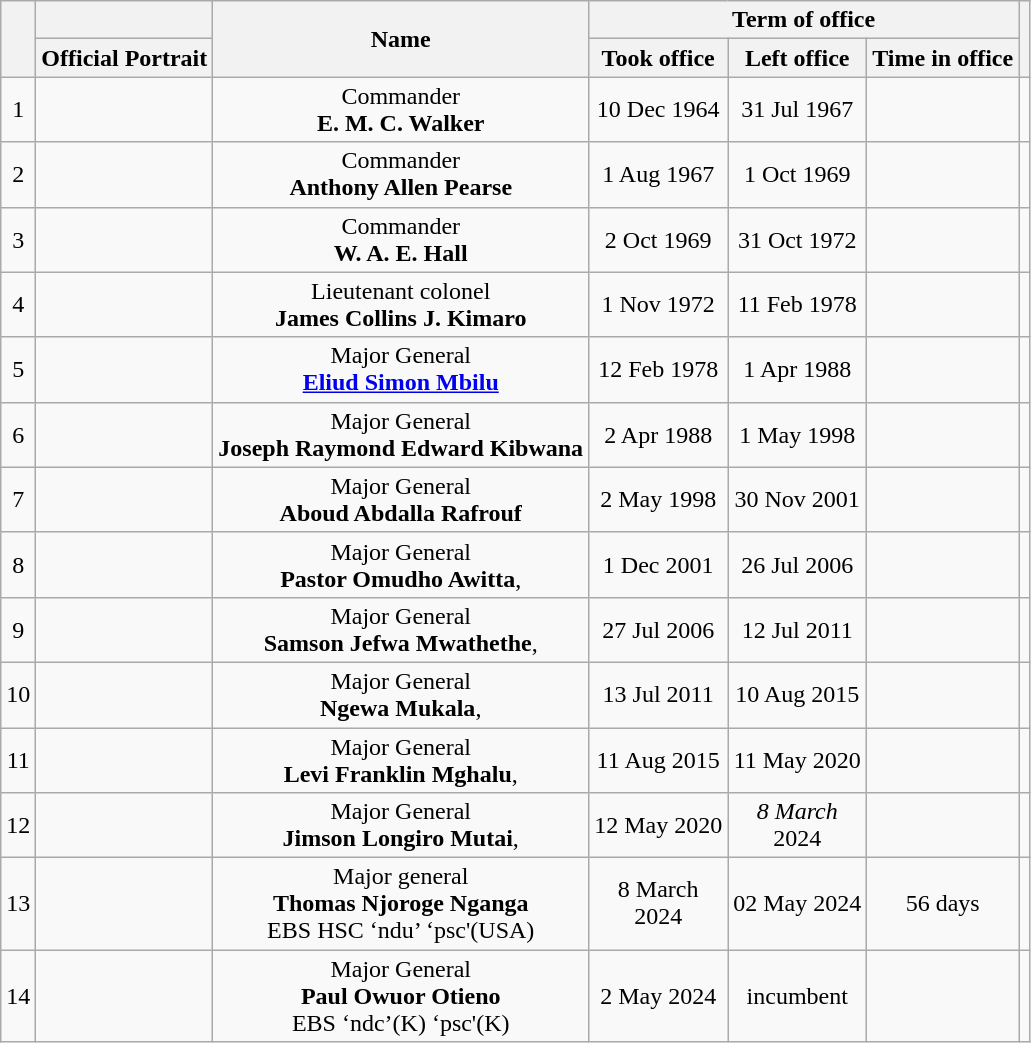<table class="wikitable" style="text-align:center">
<tr>
<th rowspan=2></th>
<th></th>
<th rowspan="2">Name</th>
<th colspan=3>Term of office</th>
<th rowspan=2></th>
</tr>
<tr>
<th>Official Portrait</th>
<th>Took office</th>
<th>Left office</th>
<th>Time in office</th>
</tr>
<tr>
<td>1</td>
<td></td>
<td>Commander<br><strong>E. M. C. Walker</strong></td>
<td>10 Dec 1964</td>
<td>31 Jul 1967</td>
<td></td>
<td></td>
</tr>
<tr>
<td>2</td>
<td></td>
<td>Commander<br><strong>Anthony Allen Pearse</strong></td>
<td>1 Aug 1967</td>
<td>1 Oct 1969</td>
<td></td>
<td></td>
</tr>
<tr>
<td>3</td>
<td></td>
<td>Commander<br><strong>W. A. E. Hall</strong></td>
<td>2 Oct 1969</td>
<td>31 Oct 1972</td>
<td></td>
<td></td>
</tr>
<tr>
<td>4</td>
<td></td>
<td>Lieutenant colonel<br><strong>James Collins J. Kimaro</strong></td>
<td>1 Nov 1972</td>
<td>11 Feb 1978</td>
<td></td>
<td></td>
</tr>
<tr>
<td>5</td>
<td></td>
<td>Major General<br><strong><a href='#'>Eliud Simon Mbilu</a></strong></td>
<td>12 Feb 1978</td>
<td>1 Apr 1988</td>
<td></td>
<td></td>
</tr>
<tr>
<td>6</td>
<td></td>
<td>Major General<br><strong>Joseph Raymond Edward Kibwana</strong></td>
<td>2 Apr 1988</td>
<td>1 May 1998</td>
<td></td>
<td></td>
</tr>
<tr>
<td>7</td>
<td></td>
<td>Major General<br><strong>Aboud Abdalla Rafrouf </strong></td>
<td>2 May 1998</td>
<td>30 Nov 2001</td>
<td></td>
<td></td>
</tr>
<tr>
<td>8</td>
<td></td>
<td>Major General<br><strong>Pastor Omudho Awitta</strong>, </td>
<td>1 Dec 2001</td>
<td>26 Jul 2006</td>
<td></td>
<td></td>
</tr>
<tr>
<td>9</td>
<td></td>
<td>Major General<br><strong>Samson Jefwa Mwathethe</strong>, </td>
<td>27 Jul 2006</td>
<td>12 Jul 2011</td>
<td></td>
<td></td>
</tr>
<tr>
<td>10</td>
<td></td>
<td>Major General<br><strong>Ngewa Mukala</strong>,<br></td>
<td>13 Jul 2011</td>
<td>10 Aug 2015</td>
<td></td>
<td></td>
</tr>
<tr>
<td>11</td>
<td></td>
<td>Major General<br><strong>Levi Franklin Mghalu</strong>,<br></td>
<td>11 Aug 2015</td>
<td>11 May 2020</td>
<td></td>
<td></td>
</tr>
<tr>
<td>12</td>
<td></td>
<td>Major General<br><strong>Jimson Longiro Mutai</strong>,<br></td>
<td>12 May 2020</td>
<td><em>8 March</em><br>2024</td>
<td></td>
<td></td>
</tr>
<tr>
<td>13</td>
<td></td>
<td>Major general<br><strong>Thomas Njoroge Nganga</strong><br>EBS HSC ‘ndu’ ‘psc'(USA)  </td>
<td>8 March<br>2024</td>
<td>02 May 2024</td>
<td>56 days</td>
<td></td>
</tr>
<tr>
<td>14</td>
<td></td>
<td>Major General<br><strong>Paul Owuor Otieno</strong><br>EBS ‘ndc’(K) ‘psc'(K)</td>
<td>2 May 2024</td>
<td>incumbent</td>
<td></td>
</tr>
</table>
